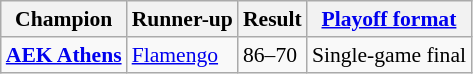<table class="wikitable" style="font-size:90%">
<tr>
<th>Champion</th>
<th>Runner-up</th>
<th>Result</th>
<th><a href='#'>Playoff format</a></th>
</tr>
<tr>
<td><strong> <a href='#'>AEK Athens</a></strong></td>
<td> <a href='#'>Flamengo</a></td>
<td>86–70</td>
<td>Single-game final</td>
</tr>
</table>
